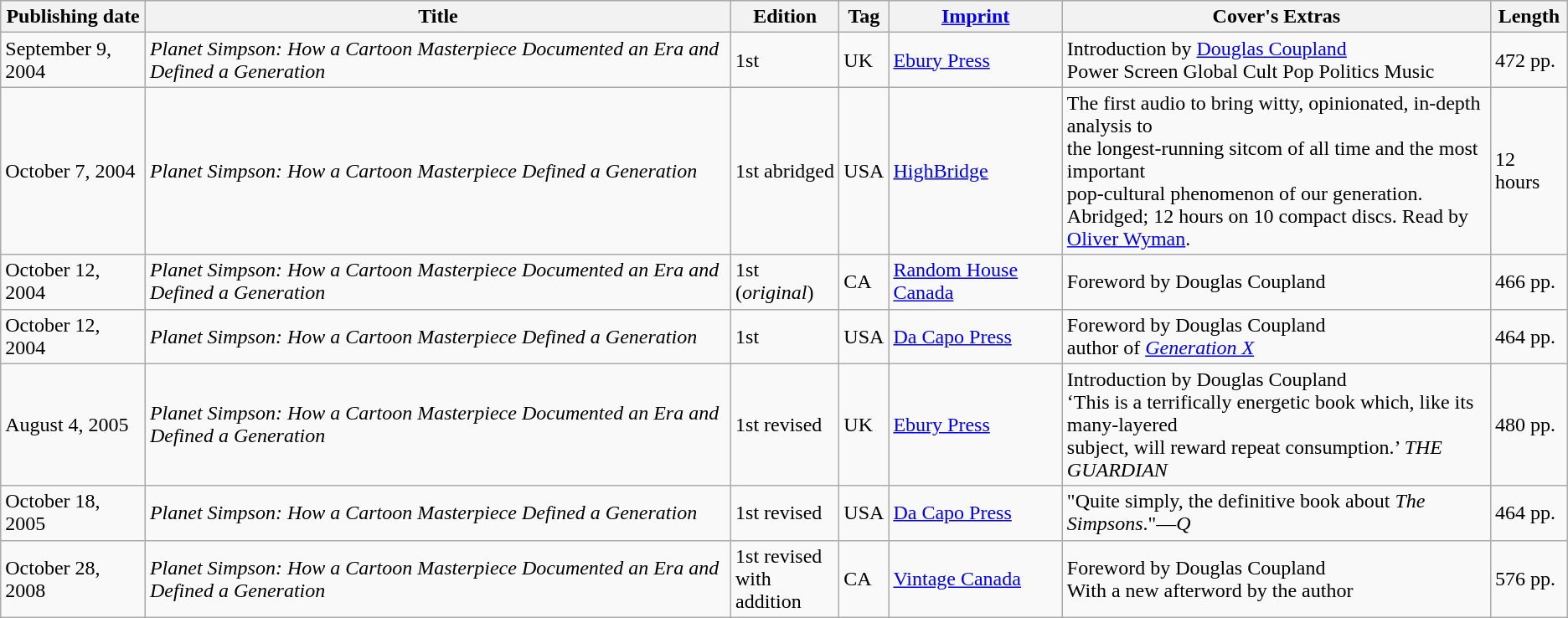<table class="wikitable">
<tr>
<th>Publishing date</th>
<th>Title</th>
<th>Edition</th>
<th>Tag</th>
<th><a href='#'>Imprint</a></th>
<th>Cover's Extras</th>
<th>Length</th>
</tr>
<tr>
<td>September 9, 2004</td>
<td><em>Planet Simpson: How a Cartoon Masterpiece Documented an Era and Defined a Generation</em></td>
<td>1st</td>
<td>UK</td>
<td><a href='#'>Ebury Press</a></td>
<td>Introduction by <a href='#'>Douglas Coupland</a> <br>Power Screen Global Cult Pop Politics Music</td>
<td>472 pp.</td>
</tr>
<tr>
<td>October 7, 2004</td>
<td><em>Planet Simpson: How a Cartoon Masterpiece Defined a Generation</em></td>
<td>1st abridged</td>
<td>USA</td>
<td><a href='#'>HighBridge</a></td>
<td>The first audio to bring witty, opinionated, in-depth analysis to <br>the longest-running sitcom of all time and the most important <br>pop-cultural phenomenon of our generation. <br>Abridged; 12 hours on 10 compact discs. Read by <a href='#'>Oliver Wyman</a>.</td>
<td>12 hours</td>
</tr>
<tr>
<td>October 12, 2004</td>
<td><em>Planet Simpson: How a Cartoon Masterpiece Documented an Era and Defined a Generation</em></td>
<td>1st (<em>original</em>)</td>
<td>CA</td>
<td><a href='#'>Random House Canada</a></td>
<td>Foreword by Douglas Coupland</td>
<td>466 pp.</td>
</tr>
<tr>
<td>October 12, 2004</td>
<td><em>Planet Simpson: How a Cartoon Masterpiece Defined a Generation</em></td>
<td>1st</td>
<td>USA</td>
<td><a href='#'>Da Capo Press</a></td>
<td>Foreword by Douglas Coupland <br>author of <em><a href='#'>Generation X</a></em></td>
<td>464 pp.</td>
</tr>
<tr>
<td>August 4, 2005</td>
<td><em>Planet Simpson: How a Cartoon Masterpiece Documented an Era and Defined a Generation</em></td>
<td>1st revised</td>
<td>UK</td>
<td><a href='#'>Ebury Press</a></td>
<td>Introduction by Douglas Coupland <br>‘This is a terrifically energetic book which, like its many-layered <br>subject, will reward repeat consumption.’ <em>THE GUARDIAN</em></td>
<td>480 pp.</td>
</tr>
<tr>
<td>October 18, 2005</td>
<td><em>Planet Simpson: How a Cartoon Masterpiece Defined a Generation</em></td>
<td>1st revised</td>
<td>USA</td>
<td><a href='#'>Da Capo Press</a></td>
<td>"Quite simply, the definitive book about <em>The Simpsons</em>."—<em>Q</em></td>
<td>464 pp.</td>
</tr>
<tr>
<td>October 28, 2008</td>
<td><em>Planet Simpson: How a Cartoon Masterpiece Documented an Era and Defined a Generation</em></td>
<td>1st revised <br>with addition</td>
<td>CA</td>
<td><a href='#'>Vintage Canada</a></td>
<td>Foreword by Douglas Coupland <br>With a new afterword by the author</td>
<td>576 pp.</td>
</tr>
</table>
